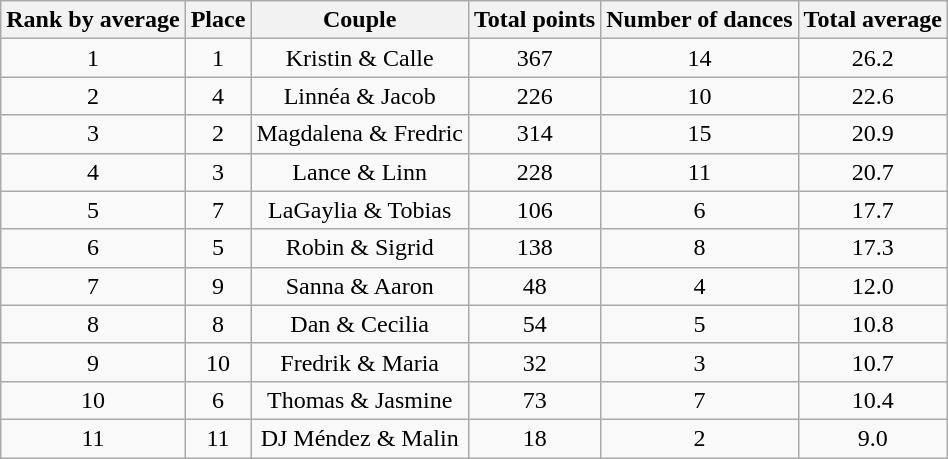<table class="wikitable sortable" style="text-align:center;">
<tr>
<th>Rank by average</th>
<th>Place</th>
<th>Couple</th>
<th>Total points</th>
<th>Number of dances</th>
<th>Total average</th>
</tr>
<tr>
<td>1</td>
<td>1</td>
<td>Kristin & Calle</td>
<td>367</td>
<td>14</td>
<td>26.2</td>
</tr>
<tr>
<td>2</td>
<td>4</td>
<td>Linnéa & Jacob</td>
<td>226</td>
<td>10</td>
<td>22.6</td>
</tr>
<tr>
<td>3</td>
<td>2</td>
<td>Magdalena & Fredric</td>
<td>314</td>
<td>15</td>
<td>20.9</td>
</tr>
<tr>
<td>4</td>
<td>3</td>
<td>Lance & Linn</td>
<td>228</td>
<td>11</td>
<td>20.7</td>
</tr>
<tr>
<td>5</td>
<td>7</td>
<td>LaGaylia & Tobias</td>
<td>106</td>
<td>6</td>
<td>17.7</td>
</tr>
<tr>
<td>6</td>
<td>5</td>
<td>Robin & Sigrid</td>
<td>138</td>
<td>8</td>
<td>17.3</td>
</tr>
<tr>
<td>7</td>
<td>9</td>
<td>Sanna & Aaron</td>
<td>48</td>
<td>4</td>
<td>12.0</td>
</tr>
<tr>
<td>8</td>
<td>8</td>
<td>Dan & Cecilia</td>
<td>54</td>
<td>5</td>
<td>10.8</td>
</tr>
<tr>
<td>9</td>
<td>10</td>
<td>Fredrik & Maria</td>
<td>32</td>
<td>3</td>
<td>10.7</td>
</tr>
<tr>
<td>10</td>
<td>6</td>
<td>Thomas & Jasmine</td>
<td>73</td>
<td>7</td>
<td>10.4</td>
</tr>
<tr>
<td>11</td>
<td>11</td>
<td>DJ Méndez & Malin</td>
<td>18</td>
<td>2</td>
<td>9.0</td>
</tr>
</table>
